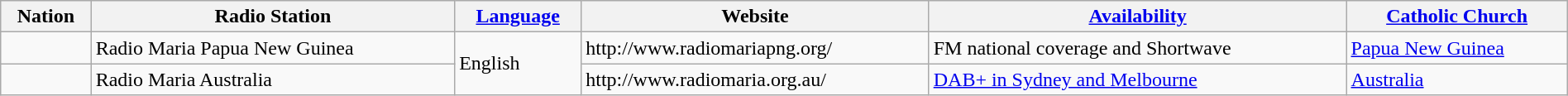<table class="wikitable sortable" style="width:100%;">
<tr>
<th>Nation</th>
<th>Radio Station</th>
<th><a href='#'>Language</a></th>
<th>Website</th>
<th><a href='#'>Availability</a></th>
<th><a href='#'>Catholic Church</a></th>
</tr>
<tr>
<td></td>
<td>Radio Maria Papua New Guinea</td>
<td rowspan="2">English</td>
<td>http://www.radiomariapng.org/</td>
<td>FM national coverage and Shortwave</td>
<td><a href='#'>Papua New Guinea</a></td>
</tr>
<tr>
<td></td>
<td>Radio Maria Australia</td>
<td>http://www.radiomaria.org.au/</td>
<td><a href='#'>DAB+ in Sydney and Melbourne</a></td>
<td><a href='#'>Australia</a></td>
</tr>
</table>
